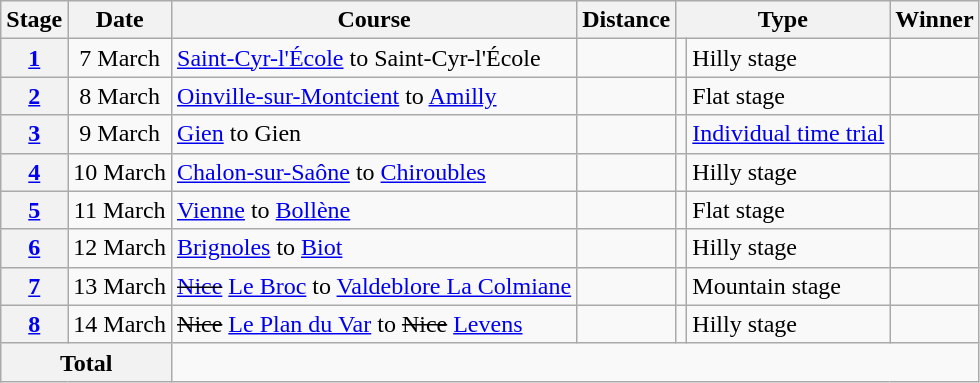<table class="wikitable">
<tr>
<th scope="col">Stage</th>
<th scope="col">Date</th>
<th scope="col">Course</th>
<th scope="col">Distance</th>
<th scope="col" colspan="2">Type</th>
<th scope=col>Winner</th>
</tr>
<tr>
<th scope="row" style="text-align:center;"><a href='#'>1</a></th>
<td style="text-align:center;">7 March</td>
<td><a href='#'>Saint-Cyr-l'École</a> to Saint-Cyr-l'École</td>
<td style="text-align:center;"></td>
<td></td>
<td>Hilly stage</td>
<td></td>
</tr>
<tr>
<th scope="row" style="text-align:center;"><a href='#'>2</a></th>
<td style="text-align:center;">8 March</td>
<td><a href='#'>Oinville-sur-Montcient</a> to <a href='#'>Amilly</a></td>
<td style="text-align:center;"></td>
<td></td>
<td>Flat stage</td>
<td></td>
</tr>
<tr>
<th scope="row" style="text-align:center;"><a href='#'>3</a></th>
<td style="text-align:center;">9 March</td>
<td><a href='#'>Gien</a> to Gien</td>
<td style="text-align:center;"></td>
<td></td>
<td><a href='#'>Individual time trial</a></td>
<td></td>
</tr>
<tr>
<th scope="row" style="text-align:center;"><a href='#'>4</a></th>
<td style="text-align:center;">10 March</td>
<td><a href='#'>Chalon-sur-Saône</a> to <a href='#'>Chiroubles</a></td>
<td style="text-align:center;"></td>
<td></td>
<td>Hilly stage</td>
<td></td>
</tr>
<tr>
<th scope="row" style="text-align:center;"><a href='#'>5</a></th>
<td style="text-align:center;">11 March</td>
<td><a href='#'>Vienne</a> to <a href='#'>Bollène</a></td>
<td style="text-align:center;"></td>
<td></td>
<td>Flat stage</td>
<td></td>
</tr>
<tr>
<th scope="row" style="text-align:center;"><a href='#'>6</a></th>
<td style="text-align:center;">12 March</td>
<td><a href='#'>Brignoles</a> to <a href='#'>Biot</a></td>
<td style="text-align:center;"></td>
<td></td>
<td>Hilly stage</td>
<td></td>
</tr>
<tr>
<th scope="row" style="text-align:center;"><a href='#'>7</a></th>
<td style="text-align:center;">13 March</td>
<td><s><a href='#'>Nice</a></s> <a href='#'>Le Broc</a> to <a href='#'>Valdeblore La Colmiane</a></td>
<td style="text-align:center;"><s></s> </td>
<td></td>
<td>Mountain stage</td>
<td></td>
</tr>
<tr>
<th scope="row" style="text-align:center;"><a href='#'>8</a></th>
<td style="text-align:center;">14 March</td>
<td><s>Nice</s> <a href='#'>Le Plan du Var</a> to <s>Nice</s> <a href='#'>Levens</a></td>
<td style="text-align:center;"><s></s> </td>
<td></td>
<td>Hilly stage</td>
<td></td>
</tr>
<tr>
<th colspan="2">Total</th>
<td colspan="5" style="text-align:center;"><s></s> </td>
</tr>
</table>
